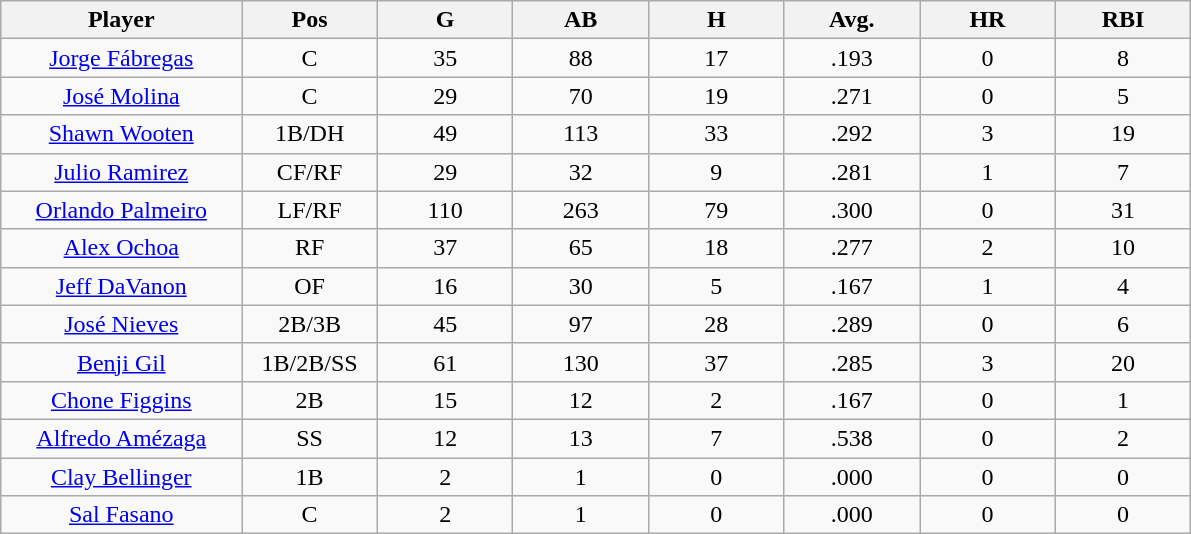<table class="wikitable sortable">
<tr>
<th width="16%" bgcolor="#ddddff">Player</th>
<th width="9%" bgcolor="#ddddff">Pos</th>
<th width="9%" bgcolor="#ddddff">G</th>
<th width="9%" bgcolor="#ddddff">AB</th>
<th width="9%" bgcolor="#ddddff">H</th>
<th width="9%" bgcolor="#ddddff">Avg.</th>
<th width="9%" bgcolor="#ddddff">HR</th>
<th width="9%" bgcolor="#ddddff">RBI</th>
</tr>
<tr align="center">
<td><a href='#'>Jorge Fábregas</a></td>
<td>C</td>
<td>35</td>
<td>88</td>
<td>17</td>
<td>.193</td>
<td>0</td>
<td>8</td>
</tr>
<tr align="center">
<td><a href='#'>José Molina</a></td>
<td>C</td>
<td>29</td>
<td>70</td>
<td>19</td>
<td>.271</td>
<td>0</td>
<td>5</td>
</tr>
<tr align="center">
<td><a href='#'>Shawn Wooten</a></td>
<td>1B/DH</td>
<td>49</td>
<td>113</td>
<td>33</td>
<td>.292</td>
<td>3</td>
<td>19</td>
</tr>
<tr align="center">
<td><a href='#'>Julio Ramirez</a></td>
<td>CF/RF</td>
<td>29</td>
<td>32</td>
<td>9</td>
<td>.281</td>
<td>1</td>
<td>7</td>
</tr>
<tr align="center">
<td><a href='#'>Orlando Palmeiro</a></td>
<td>LF/RF</td>
<td>110</td>
<td>263</td>
<td>79</td>
<td>.300</td>
<td>0</td>
<td>31</td>
</tr>
<tr align="center">
<td><a href='#'>Alex Ochoa</a></td>
<td>RF</td>
<td>37</td>
<td>65</td>
<td>18</td>
<td>.277</td>
<td>2</td>
<td>10</td>
</tr>
<tr align="center">
<td><a href='#'>Jeff DaVanon</a></td>
<td>OF</td>
<td>16</td>
<td>30</td>
<td>5</td>
<td>.167</td>
<td>1</td>
<td>4</td>
</tr>
<tr align="center">
<td><a href='#'>José Nieves</a></td>
<td>2B/3B</td>
<td>45</td>
<td>97</td>
<td>28</td>
<td>.289</td>
<td>0</td>
<td>6</td>
</tr>
<tr align="center">
<td><a href='#'>Benji Gil</a></td>
<td>1B/2B/SS</td>
<td>61</td>
<td>130</td>
<td>37</td>
<td>.285</td>
<td>3</td>
<td>20</td>
</tr>
<tr align="center">
<td><a href='#'>Chone Figgins</a></td>
<td>2B</td>
<td>15</td>
<td>12</td>
<td>2</td>
<td>.167</td>
<td>0</td>
<td>1</td>
</tr>
<tr align="center">
<td><a href='#'>Alfredo Amézaga</a></td>
<td>SS</td>
<td>12</td>
<td>13</td>
<td>7</td>
<td>.538</td>
<td>0</td>
<td>2</td>
</tr>
<tr align="center">
<td><a href='#'>Clay Bellinger</a></td>
<td>1B</td>
<td>2</td>
<td>1</td>
<td>0</td>
<td>.000</td>
<td>0</td>
<td>0</td>
</tr>
<tr align="center">
<td><a href='#'>Sal Fasano</a></td>
<td>C</td>
<td>2</td>
<td>1</td>
<td>0</td>
<td>.000</td>
<td>0</td>
<td>0</td>
</tr>
</table>
